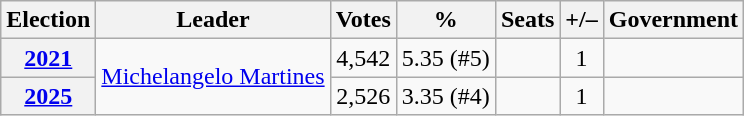<table class="wikitable" style="text-align: center;">
<tr>
<th>Election</th>
<th>Leader</th>
<th>Votes</th>
<th>%</th>
<th>Seats</th>
<th>+/–</th>
<th>Government</th>
</tr>
<tr>
<th><a href='#'>2021</a></th>
<td rowspan="2" align="left"><a href='#'>Michelangelo Martines</a></td>
<td>4,542</td>
<td>5.35 (#5)</td>
<td></td>
<td> 1</td>
<td></td>
</tr>
<tr>
<th><a href='#'>2025</a></th>
<td>2,526</td>
<td>3.35 (#4)</td>
<td></td>
<td> 1</td>
<td></td>
</tr>
</table>
